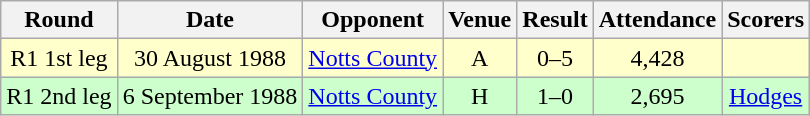<table class="wikitable" style="font-size:100%; text-align:center">
<tr>
<th>Round</th>
<th>Date</th>
<th>Opponent</th>
<th>Venue</th>
<th>Result</th>
<th>Attendance</th>
<th>Scorers</th>
</tr>
<tr style="background-color: #FFFFCC;">
<td>R1 1st leg</td>
<td>30 August 1988</td>
<td><a href='#'>Notts County</a></td>
<td>A</td>
<td>0–5</td>
<td>4,428</td>
<td></td>
</tr>
<tr style="background-color: #CCFFCC;">
<td>R1 2nd leg</td>
<td>6 September 1988</td>
<td><a href='#'>Notts County</a></td>
<td>H</td>
<td>1–0</td>
<td>2,695</td>
<td><a href='#'>Hodges</a></td>
</tr>
</table>
